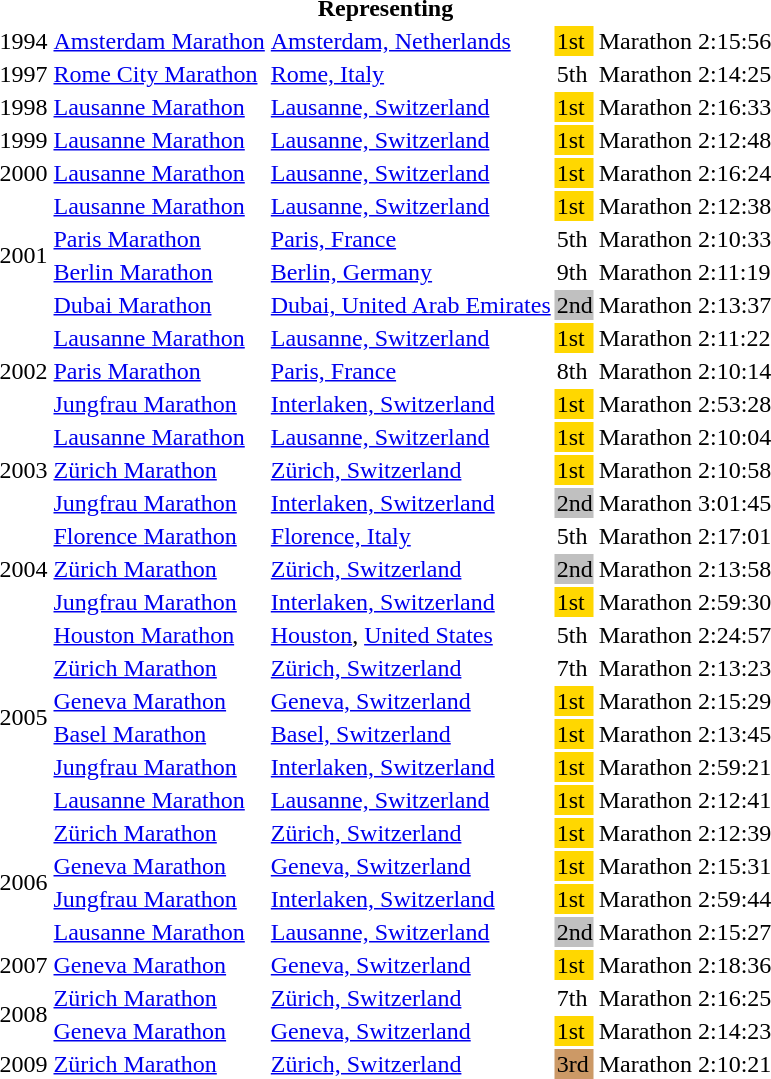<table>
<tr>
<th colspan="6">Representing </th>
</tr>
<tr>
<td>1994</td>
<td><a href='#'>Amsterdam Marathon</a></td>
<td><a href='#'>Amsterdam, Netherlands</a></td>
<td bgcolor="gold">1st</td>
<td>Marathon</td>
<td>2:15:56</td>
</tr>
<tr>
<td>1997</td>
<td><a href='#'>Rome City Marathon</a></td>
<td><a href='#'>Rome, Italy</a></td>
<td>5th</td>
<td>Marathon</td>
<td>2:14:25</td>
</tr>
<tr>
<td>1998</td>
<td><a href='#'>Lausanne Marathon</a></td>
<td><a href='#'>Lausanne, Switzerland</a></td>
<td bgcolor="gold">1st</td>
<td>Marathon</td>
<td>2:16:33</td>
</tr>
<tr>
<td>1999</td>
<td><a href='#'>Lausanne Marathon</a></td>
<td><a href='#'>Lausanne, Switzerland</a></td>
<td bgcolor="gold">1st</td>
<td>Marathon</td>
<td>2:12:48</td>
</tr>
<tr>
<td>2000</td>
<td><a href='#'>Lausanne Marathon</a></td>
<td><a href='#'>Lausanne, Switzerland</a></td>
<td bgcolor="gold">1st</td>
<td>Marathon</td>
<td>2:16:24</td>
</tr>
<tr>
<td rowspan=4>2001</td>
<td><a href='#'>Lausanne Marathon</a></td>
<td><a href='#'>Lausanne, Switzerland</a></td>
<td bgcolor="gold">1st</td>
<td>Marathon</td>
<td>2:12:38</td>
</tr>
<tr>
<td><a href='#'>Paris Marathon</a></td>
<td><a href='#'>Paris, France</a></td>
<td>5th</td>
<td>Marathon</td>
<td>2:10:33</td>
</tr>
<tr>
<td><a href='#'>Berlin Marathon</a></td>
<td><a href='#'>Berlin, Germany</a></td>
<td>9th</td>
<td>Marathon</td>
<td>2:11:19</td>
</tr>
<tr>
<td><a href='#'>Dubai Marathon</a></td>
<td><a href='#'>Dubai, United Arab Emirates</a></td>
<td bgcolor="silver">2nd</td>
<td>Marathon</td>
<td>2:13:37</td>
</tr>
<tr>
<td rowspan=3>2002</td>
<td><a href='#'>Lausanne Marathon</a></td>
<td><a href='#'>Lausanne, Switzerland</a></td>
<td bgcolor="gold">1st</td>
<td>Marathon</td>
<td>2:11:22</td>
</tr>
<tr>
<td><a href='#'>Paris Marathon</a></td>
<td><a href='#'>Paris, France</a></td>
<td>8th</td>
<td>Marathon</td>
<td>2:10:14</td>
</tr>
<tr>
<td><a href='#'>Jungfrau Marathon</a></td>
<td><a href='#'>Interlaken, Switzerland</a></td>
<td bgcolor="gold">1st</td>
<td>Marathon</td>
<td>2:53:28</td>
</tr>
<tr>
<td rowspan=3>2003</td>
<td><a href='#'>Lausanne Marathon</a></td>
<td><a href='#'>Lausanne, Switzerland</a></td>
<td bgcolor="gold">1st</td>
<td>Marathon</td>
<td>2:10:04</td>
</tr>
<tr>
<td><a href='#'>Zürich Marathon</a></td>
<td><a href='#'>Zürich, Switzerland</a></td>
<td bgcolor="gold">1st</td>
<td>Marathon</td>
<td>2:10:58</td>
</tr>
<tr>
<td><a href='#'>Jungfrau Marathon</a></td>
<td><a href='#'>Interlaken, Switzerland</a></td>
<td bgcolor="silver">2nd</td>
<td>Marathon</td>
<td>3:01:45</td>
</tr>
<tr>
<td rowspan=3>2004</td>
<td><a href='#'>Florence Marathon</a></td>
<td><a href='#'>Florence, Italy</a></td>
<td>5th</td>
<td>Marathon</td>
<td>2:17:01</td>
</tr>
<tr>
<td><a href='#'>Zürich Marathon</a></td>
<td><a href='#'>Zürich, Switzerland</a></td>
<td bgcolor="silver">2nd</td>
<td>Marathon</td>
<td>2:13:58</td>
</tr>
<tr>
<td><a href='#'>Jungfrau Marathon</a></td>
<td><a href='#'>Interlaken, Switzerland</a></td>
<td bgcolor="gold">1st</td>
<td>Marathon</td>
<td>2:59:30</td>
</tr>
<tr>
<td rowspan=6>2005</td>
<td><a href='#'>Houston Marathon</a></td>
<td><a href='#'>Houston</a>, <a href='#'>United States</a></td>
<td>5th</td>
<td>Marathon</td>
<td>2:24:57</td>
</tr>
<tr>
<td><a href='#'>Zürich Marathon</a></td>
<td><a href='#'>Zürich, Switzerland</a></td>
<td>7th</td>
<td>Marathon</td>
<td>2:13:23</td>
</tr>
<tr>
<td><a href='#'>Geneva Marathon</a></td>
<td><a href='#'>Geneva, Switzerland</a></td>
<td bgcolor="gold">1st</td>
<td>Marathon</td>
<td>2:15:29</td>
</tr>
<tr>
<td><a href='#'>Basel Marathon</a></td>
<td><a href='#'>Basel, Switzerland</a></td>
<td bgcolor="gold">1st</td>
<td>Marathon</td>
<td>2:13:45</td>
</tr>
<tr>
<td><a href='#'>Jungfrau Marathon</a></td>
<td><a href='#'>Interlaken, Switzerland</a></td>
<td bgcolor="gold">1st</td>
<td>Marathon</td>
<td>2:59:21</td>
</tr>
<tr>
<td><a href='#'>Lausanne Marathon</a></td>
<td><a href='#'>Lausanne, Switzerland</a></td>
<td bgcolor="gold">1st</td>
<td>Marathon</td>
<td>2:12:41</td>
</tr>
<tr>
<td rowspan=4>2006</td>
<td><a href='#'>Zürich Marathon</a></td>
<td><a href='#'>Zürich, Switzerland</a></td>
<td bgcolor="gold">1st</td>
<td>Marathon</td>
<td>2:12:39</td>
</tr>
<tr>
<td><a href='#'>Geneva Marathon</a></td>
<td><a href='#'>Geneva, Switzerland</a></td>
<td bgcolor="gold">1st</td>
<td>Marathon</td>
<td>2:15:31</td>
</tr>
<tr>
<td><a href='#'>Jungfrau Marathon</a></td>
<td><a href='#'>Interlaken, Switzerland</a></td>
<td bgcolor="gold">1st</td>
<td>Marathon</td>
<td>2:59:44</td>
</tr>
<tr>
<td><a href='#'>Lausanne Marathon</a></td>
<td><a href='#'>Lausanne, Switzerland</a></td>
<td bgcolor="silver">2nd</td>
<td>Marathon</td>
<td>2:15:27</td>
</tr>
<tr>
<td>2007</td>
<td><a href='#'>Geneva Marathon</a></td>
<td><a href='#'>Geneva, Switzerland</a></td>
<td bgcolor="gold">1st</td>
<td>Marathon</td>
<td>2:18:36</td>
</tr>
<tr>
<td rowspan=2>2008</td>
<td><a href='#'>Zürich Marathon</a></td>
<td><a href='#'>Zürich, Switzerland</a></td>
<td>7th</td>
<td>Marathon</td>
<td>2:16:25</td>
</tr>
<tr>
<td><a href='#'>Geneva Marathon</a></td>
<td><a href='#'>Geneva, Switzerland</a></td>
<td bgcolor="gold">1st</td>
<td>Marathon</td>
<td>2:14:23</td>
</tr>
<tr>
<td>2009</td>
<td><a href='#'>Zürich Marathon</a></td>
<td><a href='#'>Zürich, Switzerland</a></td>
<td bgcolor="cc9966">3rd</td>
<td>Marathon</td>
<td>2:10:21</td>
</tr>
</table>
